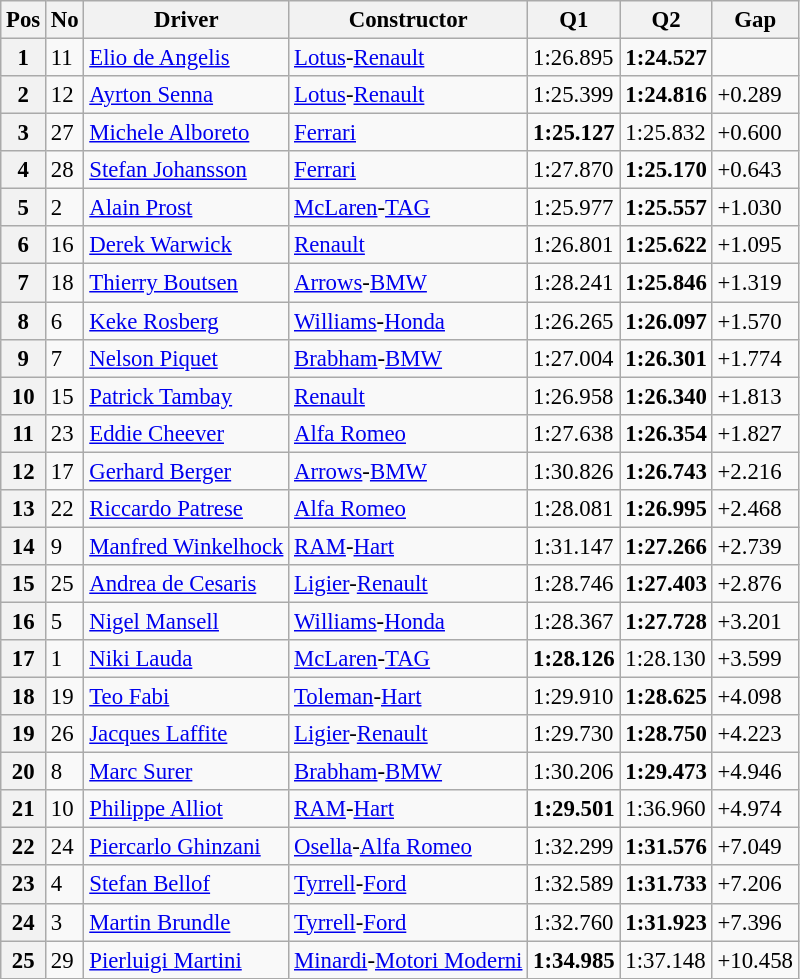<table class="wikitable sortable" style="font-size: 95%;">
<tr>
<th>Pos</th>
<th>No</th>
<th>Driver</th>
<th>Constructor</th>
<th>Q1</th>
<th>Q2</th>
<th>Gap</th>
</tr>
<tr>
<th>1</th>
<td>11</td>
<td> <a href='#'>Elio de Angelis</a></td>
<td><a href='#'>Lotus</a>-<a href='#'>Renault</a></td>
<td>1:26.895</td>
<td><strong>1:24.527</strong></td>
<td></td>
</tr>
<tr>
<th>2</th>
<td>12</td>
<td> <a href='#'>Ayrton Senna</a></td>
<td><a href='#'>Lotus</a>-<a href='#'>Renault</a></td>
<td>1:25.399</td>
<td><strong>1:24.816</strong></td>
<td>+0.289</td>
</tr>
<tr>
<th>3</th>
<td>27</td>
<td> <a href='#'>Michele Alboreto</a></td>
<td><a href='#'>Ferrari</a></td>
<td><strong>1:25.127</strong></td>
<td>1:25.832</td>
<td>+0.600</td>
</tr>
<tr>
<th>4</th>
<td>28</td>
<td> <a href='#'>Stefan Johansson</a></td>
<td><a href='#'>Ferrari</a></td>
<td>1:27.870</td>
<td><strong>1:25.170</strong></td>
<td>+0.643</td>
</tr>
<tr>
<th>5</th>
<td>2</td>
<td> <a href='#'>Alain Prost</a></td>
<td><a href='#'>McLaren</a>-<a href='#'>TAG</a></td>
<td>1:25.977</td>
<td><strong>1:25.557</strong></td>
<td>+1.030</td>
</tr>
<tr>
<th>6</th>
<td>16</td>
<td> <a href='#'>Derek Warwick</a></td>
<td><a href='#'>Renault</a></td>
<td>1:26.801</td>
<td><strong>1:25.622</strong></td>
<td>+1.095</td>
</tr>
<tr>
<th>7</th>
<td>18</td>
<td> <a href='#'>Thierry Boutsen</a></td>
<td><a href='#'>Arrows</a>-<a href='#'>BMW</a></td>
<td>1:28.241</td>
<td><strong>1:25.846</strong></td>
<td>+1.319</td>
</tr>
<tr>
<th>8</th>
<td>6</td>
<td> <a href='#'>Keke Rosberg</a></td>
<td><a href='#'>Williams</a>-<a href='#'>Honda</a></td>
<td>1:26.265</td>
<td><strong>1:26.097</strong></td>
<td>+1.570</td>
</tr>
<tr>
<th>9</th>
<td>7</td>
<td> <a href='#'>Nelson Piquet</a></td>
<td><a href='#'>Brabham</a>-<a href='#'>BMW</a></td>
<td>1:27.004</td>
<td><strong>1:26.301</strong></td>
<td>+1.774</td>
</tr>
<tr>
<th>10</th>
<td>15</td>
<td> <a href='#'>Patrick Tambay</a></td>
<td><a href='#'>Renault</a></td>
<td>1:26.958</td>
<td><strong>1:26.340</strong></td>
<td>+1.813</td>
</tr>
<tr>
<th>11</th>
<td>23</td>
<td> <a href='#'>Eddie Cheever</a></td>
<td><a href='#'>Alfa Romeo</a></td>
<td>1:27.638</td>
<td><strong>1:26.354</strong></td>
<td>+1.827</td>
</tr>
<tr>
<th>12</th>
<td>17</td>
<td> <a href='#'>Gerhard Berger</a></td>
<td><a href='#'>Arrows</a>-<a href='#'>BMW</a></td>
<td>1:30.826</td>
<td><strong>1:26.743</strong></td>
<td>+2.216</td>
</tr>
<tr>
<th>13</th>
<td>22</td>
<td> <a href='#'>Riccardo Patrese</a></td>
<td><a href='#'>Alfa Romeo</a></td>
<td>1:28.081</td>
<td><strong>1:26.995</strong></td>
<td>+2.468</td>
</tr>
<tr>
<th>14</th>
<td>9</td>
<td> <a href='#'>Manfred Winkelhock</a></td>
<td><a href='#'>RAM</a>-<a href='#'>Hart</a></td>
<td>1:31.147</td>
<td><strong>1:27.266</strong></td>
<td>+2.739</td>
</tr>
<tr>
<th>15</th>
<td>25</td>
<td> <a href='#'>Andrea de Cesaris</a></td>
<td><a href='#'>Ligier</a>-<a href='#'>Renault</a></td>
<td>1:28.746</td>
<td><strong>1:27.403</strong></td>
<td>+2.876</td>
</tr>
<tr>
<th>16</th>
<td>5</td>
<td> <a href='#'>Nigel Mansell</a></td>
<td><a href='#'>Williams</a>-<a href='#'>Honda</a></td>
<td>1:28.367</td>
<td><strong>1:27.728</strong></td>
<td>+3.201</td>
</tr>
<tr>
<th>17</th>
<td>1</td>
<td> <a href='#'>Niki Lauda</a></td>
<td><a href='#'>McLaren</a>-<a href='#'>TAG</a></td>
<td><strong>1:28.126</strong></td>
<td>1:28.130</td>
<td>+3.599</td>
</tr>
<tr>
<th>18</th>
<td>19</td>
<td> <a href='#'>Teo Fabi</a></td>
<td><a href='#'>Toleman</a>-<a href='#'>Hart</a></td>
<td>1:29.910</td>
<td><strong>1:28.625</strong></td>
<td>+4.098</td>
</tr>
<tr>
<th>19</th>
<td>26</td>
<td> <a href='#'>Jacques Laffite</a></td>
<td><a href='#'>Ligier</a>-<a href='#'>Renault</a></td>
<td>1:29.730</td>
<td><strong>1:28.750</strong></td>
<td>+4.223</td>
</tr>
<tr>
<th>20</th>
<td>8</td>
<td> <a href='#'>Marc Surer</a></td>
<td><a href='#'>Brabham</a>-<a href='#'>BMW</a></td>
<td>1:30.206</td>
<td><strong>1:29.473</strong></td>
<td>+4.946</td>
</tr>
<tr>
<th>21</th>
<td>10</td>
<td> <a href='#'>Philippe Alliot</a></td>
<td><a href='#'>RAM</a>-<a href='#'>Hart</a></td>
<td><strong>1:29.501</strong></td>
<td>1:36.960</td>
<td>+4.974</td>
</tr>
<tr>
<th>22</th>
<td>24</td>
<td> <a href='#'>Piercarlo Ghinzani</a></td>
<td><a href='#'>Osella</a>-<a href='#'>Alfa Romeo</a></td>
<td>1:32.299</td>
<td><strong>1:31.576</strong></td>
<td>+7.049</td>
</tr>
<tr>
<th>23</th>
<td>4</td>
<td> <a href='#'>Stefan Bellof</a></td>
<td><a href='#'>Tyrrell</a>-<a href='#'>Ford</a></td>
<td>1:32.589</td>
<td><strong>1:31.733</strong></td>
<td>+7.206</td>
</tr>
<tr>
<th>24</th>
<td>3</td>
<td> <a href='#'>Martin Brundle</a></td>
<td><a href='#'>Tyrrell</a>-<a href='#'>Ford</a></td>
<td>1:32.760</td>
<td><strong>1:31.923</strong></td>
<td>+7.396</td>
</tr>
<tr>
<th>25</th>
<td>29</td>
<td> <a href='#'>Pierluigi Martini</a></td>
<td><a href='#'>Minardi</a>-<a href='#'>Motori Moderni</a></td>
<td><strong>1:34.985</strong></td>
<td>1:37.148</td>
<td>+10.458</td>
</tr>
</table>
